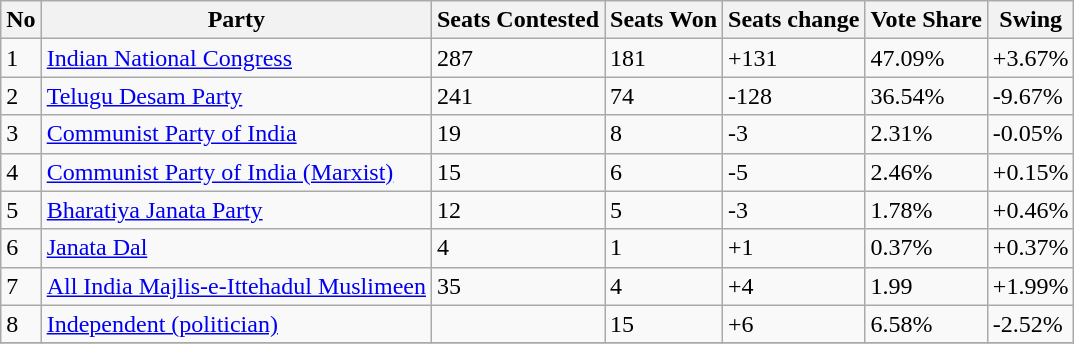<table class="sortable wikitable">
<tr>
<th>No</th>
<th>Party</th>
<th>Seats Contested</th>
<th>Seats Won</th>
<th>Seats change</th>
<th>Vote Share</th>
<th>Swing</th>
</tr>
<tr>
<td>1</td>
<td><a href='#'>Indian National Congress</a></td>
<td>287</td>
<td>181</td>
<td>+131</td>
<td>47.09%</td>
<td>+3.67%</td>
</tr>
<tr>
<td>2</td>
<td><a href='#'>Telugu Desam Party</a></td>
<td>241</td>
<td>74</td>
<td>-128</td>
<td>36.54%</td>
<td>-9.67%</td>
</tr>
<tr>
<td>3</td>
<td><a href='#'>Communist Party of India</a></td>
<td>19</td>
<td>8</td>
<td>-3</td>
<td>2.31%</td>
<td>-0.05%</td>
</tr>
<tr>
<td>4</td>
<td><a href='#'>Communist Party of India (Marxist)</a></td>
<td>15</td>
<td>6</td>
<td>-5</td>
<td>2.46%</td>
<td>+0.15%</td>
</tr>
<tr>
<td>5</td>
<td><a href='#'>Bharatiya Janata Party</a></td>
<td>12</td>
<td>5</td>
<td>-3</td>
<td>1.78%</td>
<td>+0.46%</td>
</tr>
<tr>
<td>6</td>
<td><a href='#'>Janata Dal</a></td>
<td>4</td>
<td>1</td>
<td>+1</td>
<td>0.37%</td>
<td>+0.37%</td>
</tr>
<tr>
<td>7</td>
<td><a href='#'>All India Majlis-e-Ittehadul Muslimeen</a></td>
<td>35</td>
<td>4</td>
<td>+4</td>
<td>1.99</td>
<td>+1.99%</td>
</tr>
<tr>
<td>8</td>
<td><a href='#'>Independent (politician)</a></td>
<td></td>
<td>15</td>
<td>+6</td>
<td>6.58%</td>
<td>-2.52%</td>
</tr>
<tr>
</tr>
</table>
